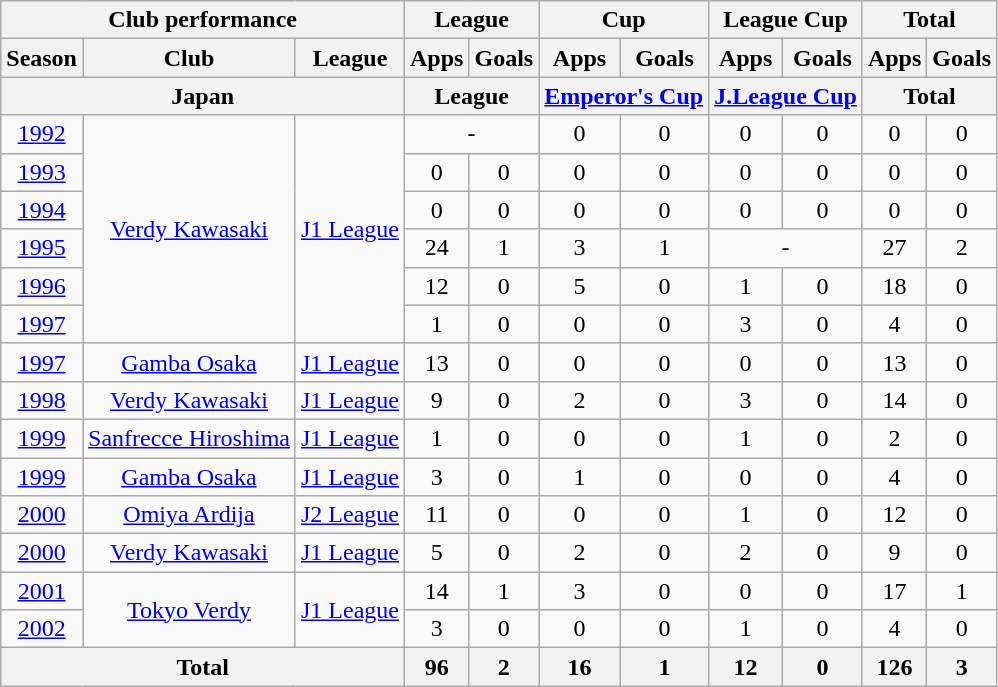<table class="wikitable" style="text-align:center;">
<tr>
<th colspan=3>Club performance</th>
<th colspan=2>League</th>
<th colspan=2>Cup</th>
<th colspan=2>League Cup</th>
<th colspan=2>Total</th>
</tr>
<tr>
<th>Season</th>
<th>Club</th>
<th>League</th>
<th>Apps</th>
<th>Goals</th>
<th>Apps</th>
<th>Goals</th>
<th>Apps</th>
<th>Goals</th>
<th>Apps</th>
<th>Goals</th>
</tr>
<tr>
<th colspan=3>Japan</th>
<th colspan=2>League</th>
<th colspan=2><a href='#'>Emperor's Cup</a></th>
<th colspan=2><a href='#'>J.League Cup</a></th>
<th colspan=2>Total</th>
</tr>
<tr>
<td><a href='#'>1992</a></td>
<td rowspan="6"><a href='#'>Verdy Kawasaki</a></td>
<td rowspan="6"><a href='#'>J1 League</a></td>
<td colspan="2">-</td>
<td>0</td>
<td>0</td>
<td>0</td>
<td>0</td>
<td>0</td>
<td>0</td>
</tr>
<tr>
<td><a href='#'>1993</a></td>
<td>0</td>
<td>0</td>
<td>0</td>
<td>0</td>
<td>0</td>
<td>0</td>
<td>0</td>
<td>0</td>
</tr>
<tr>
<td><a href='#'>1994</a></td>
<td>0</td>
<td>0</td>
<td>0</td>
<td>0</td>
<td>0</td>
<td>0</td>
<td>0</td>
<td>0</td>
</tr>
<tr>
<td><a href='#'>1995</a></td>
<td>24</td>
<td>1</td>
<td>3</td>
<td>1</td>
<td colspan="2">-</td>
<td>27</td>
<td>2</td>
</tr>
<tr>
<td><a href='#'>1996</a></td>
<td>12</td>
<td>0</td>
<td>5</td>
<td>0</td>
<td>1</td>
<td>0</td>
<td>18</td>
<td>0</td>
</tr>
<tr>
<td><a href='#'>1997</a></td>
<td>1</td>
<td>0</td>
<td>0</td>
<td>0</td>
<td>3</td>
<td>0</td>
<td>4</td>
<td>0</td>
</tr>
<tr>
<td><a href='#'>1997</a></td>
<td><a href='#'>Gamba Osaka</a></td>
<td><a href='#'>J1 League</a></td>
<td>13</td>
<td>0</td>
<td>0</td>
<td>0</td>
<td>0</td>
<td>0</td>
<td>13</td>
<td>0</td>
</tr>
<tr>
<td><a href='#'>1998</a></td>
<td><a href='#'>Verdy Kawasaki</a></td>
<td><a href='#'>J1 League</a></td>
<td>9</td>
<td>0</td>
<td>2</td>
<td>0</td>
<td>3</td>
<td>0</td>
<td>14</td>
<td>0</td>
</tr>
<tr>
<td><a href='#'>1999</a></td>
<td><a href='#'>Sanfrecce Hiroshima</a></td>
<td><a href='#'>J1 League</a></td>
<td>1</td>
<td>0</td>
<td>0</td>
<td>0</td>
<td>1</td>
<td>0</td>
<td>2</td>
<td>0</td>
</tr>
<tr>
<td><a href='#'>1999</a></td>
<td><a href='#'>Gamba Osaka</a></td>
<td><a href='#'>J1 League</a></td>
<td>3</td>
<td>0</td>
<td>1</td>
<td>0</td>
<td>0</td>
<td>0</td>
<td>4</td>
<td>0</td>
</tr>
<tr>
<td><a href='#'>2000</a></td>
<td><a href='#'>Omiya Ardija</a></td>
<td><a href='#'>J2 League</a></td>
<td>11</td>
<td>0</td>
<td>0</td>
<td>0</td>
<td>1</td>
<td>0</td>
<td>12</td>
<td>0</td>
</tr>
<tr>
<td><a href='#'>2000</a></td>
<td><a href='#'>Verdy Kawasaki</a></td>
<td><a href='#'>J1 League</a></td>
<td>5</td>
<td>0</td>
<td>2</td>
<td>0</td>
<td>2</td>
<td>0</td>
<td>9</td>
<td>0</td>
</tr>
<tr>
<td><a href='#'>2001</a></td>
<td rowspan="2"><a href='#'>Tokyo Verdy</a></td>
<td rowspan="2"><a href='#'>J1 League</a></td>
<td>14</td>
<td>1</td>
<td>3</td>
<td>0</td>
<td>0</td>
<td>0</td>
<td>17</td>
<td>1</td>
</tr>
<tr>
<td><a href='#'>2002</a></td>
<td>3</td>
<td>0</td>
<td>0</td>
<td>0</td>
<td>1</td>
<td>0</td>
<td>4</td>
<td>0</td>
</tr>
<tr>
<th colspan=3>Total</th>
<th>96</th>
<th>2</th>
<th>16</th>
<th>1</th>
<th>12</th>
<th>0</th>
<th>126</th>
<th>3</th>
</tr>
</table>
